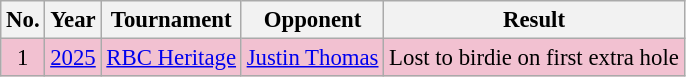<table class="wikitable" style="font-size:95%;">
<tr>
<th>No.</th>
<th>Year</th>
<th>Tournament</th>
<th>Opponent</th>
<th>Result</th>
</tr>
<tr style="background:#F2C1D1;">
<td align=center>1</td>
<td><a href='#'>2025</a></td>
<td><a href='#'>RBC Heritage</a></td>
<td> <a href='#'>Justin Thomas</a></td>
<td>Lost to birdie on first extra hole</td>
</tr>
</table>
